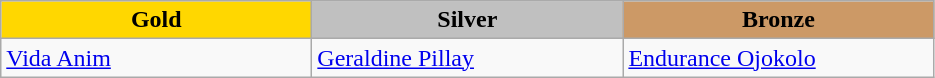<table class="wikitable" style="text-align:left">
<tr align="center">
<td width=200 bgcolor=gold><strong>Gold</strong></td>
<td width=200 bgcolor=silver><strong>Silver</strong></td>
<td width=200 bgcolor=CC9966><strong>Bronze</strong></td>
</tr>
<tr>
<td><a href='#'>Vida Anim</a><br><em></em></td>
<td><a href='#'>Geraldine Pillay</a><br><em></em></td>
<td><a href='#'>Endurance Ojokolo</a><br><em></em></td>
</tr>
</table>
